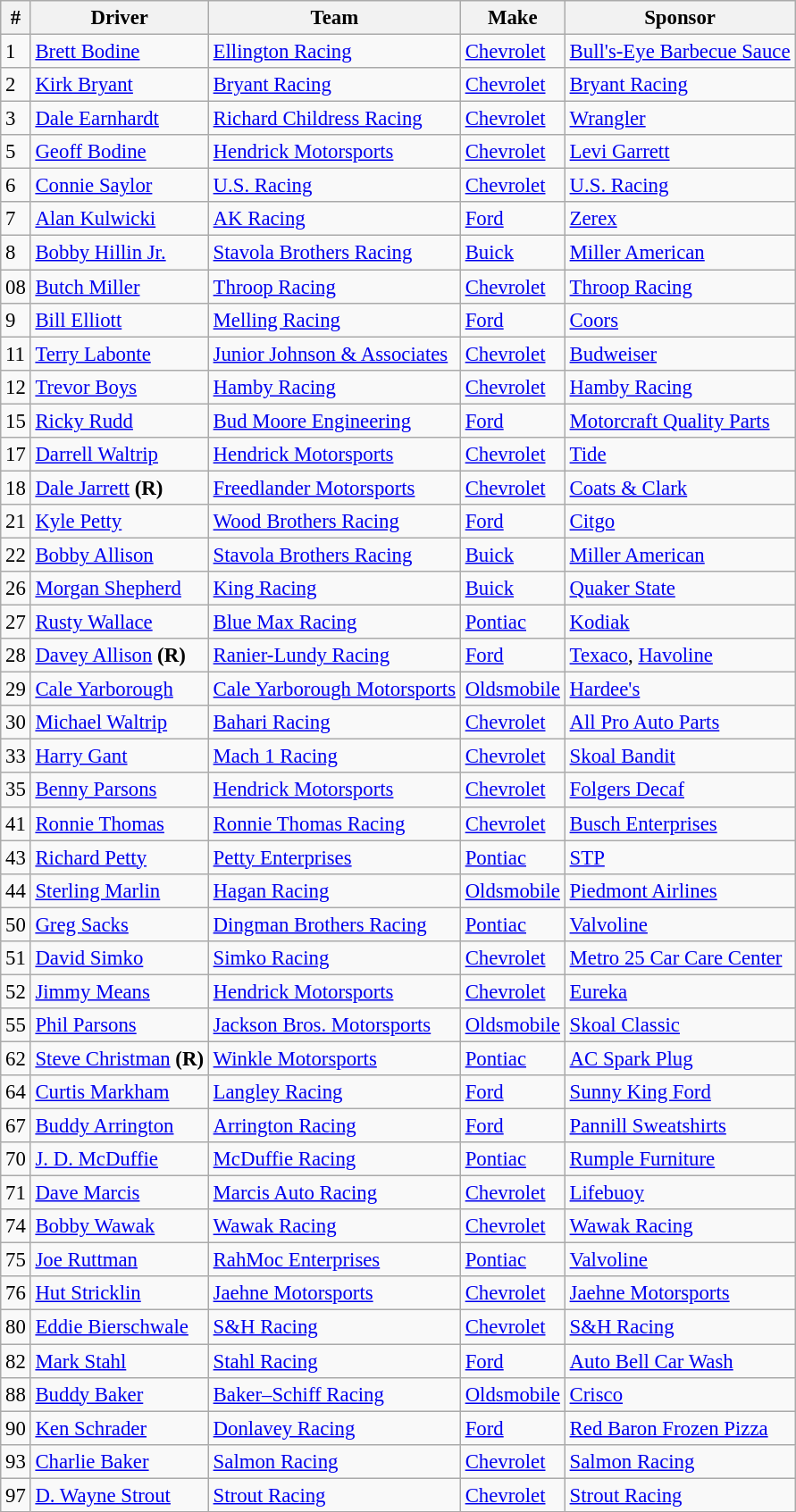<table class="wikitable" style="font-size:95%">
<tr>
<th>#</th>
<th>Driver</th>
<th>Team</th>
<th>Make</th>
<th>Sponsor</th>
</tr>
<tr>
<td>1</td>
<td><a href='#'>Brett Bodine</a></td>
<td><a href='#'>Ellington Racing</a></td>
<td><a href='#'>Chevrolet</a></td>
<td><a href='#'>Bull's-Eye Barbecue Sauce</a></td>
</tr>
<tr>
<td>2</td>
<td><a href='#'>Kirk Bryant</a></td>
<td><a href='#'>Bryant Racing</a></td>
<td><a href='#'>Chevrolet</a></td>
<td><a href='#'>Bryant Racing</a></td>
</tr>
<tr>
<td>3</td>
<td><a href='#'>Dale Earnhardt</a></td>
<td><a href='#'>Richard Childress Racing</a></td>
<td><a href='#'>Chevrolet</a></td>
<td><a href='#'>Wrangler</a></td>
</tr>
<tr>
<td>5</td>
<td><a href='#'>Geoff Bodine</a></td>
<td><a href='#'>Hendrick Motorsports</a></td>
<td><a href='#'>Chevrolet</a></td>
<td><a href='#'>Levi Garrett</a></td>
</tr>
<tr>
<td>6</td>
<td><a href='#'>Connie Saylor</a></td>
<td><a href='#'>U.S. Racing</a></td>
<td><a href='#'>Chevrolet</a></td>
<td><a href='#'>U.S. Racing</a></td>
</tr>
<tr>
<td>7</td>
<td><a href='#'>Alan Kulwicki</a></td>
<td><a href='#'>AK Racing</a></td>
<td><a href='#'>Ford</a></td>
<td><a href='#'>Zerex</a></td>
</tr>
<tr>
<td>8</td>
<td><a href='#'>Bobby Hillin Jr.</a></td>
<td><a href='#'>Stavola Brothers Racing</a></td>
<td><a href='#'>Buick</a></td>
<td><a href='#'>Miller American</a></td>
</tr>
<tr>
<td>08</td>
<td><a href='#'>Butch Miller</a></td>
<td><a href='#'>Throop Racing</a></td>
<td><a href='#'>Chevrolet</a></td>
<td><a href='#'>Throop Racing</a></td>
</tr>
<tr>
<td>9</td>
<td><a href='#'>Bill Elliott</a></td>
<td><a href='#'>Melling Racing</a></td>
<td><a href='#'>Ford</a></td>
<td><a href='#'>Coors</a></td>
</tr>
<tr>
<td>11</td>
<td><a href='#'>Terry Labonte</a></td>
<td><a href='#'>Junior Johnson & Associates</a></td>
<td><a href='#'>Chevrolet</a></td>
<td><a href='#'>Budweiser</a></td>
</tr>
<tr>
<td>12</td>
<td><a href='#'>Trevor Boys</a></td>
<td><a href='#'>Hamby Racing</a></td>
<td><a href='#'>Chevrolet</a></td>
<td><a href='#'>Hamby Racing</a></td>
</tr>
<tr>
<td>15</td>
<td><a href='#'>Ricky Rudd</a></td>
<td><a href='#'>Bud Moore Engineering</a></td>
<td><a href='#'>Ford</a></td>
<td><a href='#'>Motorcraft Quality Parts</a></td>
</tr>
<tr>
<td>17</td>
<td><a href='#'>Darrell Waltrip</a></td>
<td><a href='#'>Hendrick Motorsports</a></td>
<td><a href='#'>Chevrolet</a></td>
<td><a href='#'>Tide</a></td>
</tr>
<tr>
<td>18</td>
<td><a href='#'>Dale Jarrett</a> <strong>(R)</strong></td>
<td><a href='#'>Freedlander Motorsports</a></td>
<td><a href='#'>Chevrolet</a></td>
<td><a href='#'>Coats & Clark</a></td>
</tr>
<tr>
<td>21</td>
<td><a href='#'>Kyle Petty</a></td>
<td><a href='#'>Wood Brothers Racing</a></td>
<td><a href='#'>Ford</a></td>
<td><a href='#'>Citgo</a></td>
</tr>
<tr>
<td>22</td>
<td><a href='#'>Bobby Allison</a></td>
<td><a href='#'>Stavola Brothers Racing</a></td>
<td><a href='#'>Buick</a></td>
<td><a href='#'>Miller American</a></td>
</tr>
<tr>
<td>26</td>
<td><a href='#'>Morgan Shepherd</a></td>
<td><a href='#'>King Racing</a></td>
<td><a href='#'>Buick</a></td>
<td><a href='#'>Quaker State</a></td>
</tr>
<tr>
<td>27</td>
<td><a href='#'>Rusty Wallace</a></td>
<td><a href='#'>Blue Max Racing</a></td>
<td><a href='#'>Pontiac</a></td>
<td><a href='#'>Kodiak</a></td>
</tr>
<tr>
<td>28</td>
<td><a href='#'>Davey Allison</a> <strong>(R)</strong></td>
<td><a href='#'>Ranier-Lundy Racing</a></td>
<td><a href='#'>Ford</a></td>
<td><a href='#'>Texaco</a>, <a href='#'>Havoline</a></td>
</tr>
<tr>
<td>29</td>
<td><a href='#'>Cale Yarborough</a></td>
<td><a href='#'>Cale Yarborough Motorsports</a></td>
<td><a href='#'>Oldsmobile</a></td>
<td><a href='#'>Hardee's</a></td>
</tr>
<tr>
<td>30</td>
<td><a href='#'>Michael Waltrip</a></td>
<td><a href='#'>Bahari Racing</a></td>
<td><a href='#'>Chevrolet</a></td>
<td><a href='#'>All Pro Auto Parts</a></td>
</tr>
<tr>
<td>33</td>
<td><a href='#'>Harry Gant</a></td>
<td><a href='#'>Mach 1 Racing</a></td>
<td><a href='#'>Chevrolet</a></td>
<td><a href='#'>Skoal Bandit</a></td>
</tr>
<tr>
<td>35</td>
<td><a href='#'>Benny Parsons</a></td>
<td><a href='#'>Hendrick Motorsports</a></td>
<td><a href='#'>Chevrolet</a></td>
<td><a href='#'>Folgers Decaf</a></td>
</tr>
<tr>
<td>41</td>
<td><a href='#'>Ronnie Thomas</a></td>
<td><a href='#'>Ronnie Thomas Racing</a></td>
<td><a href='#'>Chevrolet</a></td>
<td><a href='#'>Busch Enterprises</a></td>
</tr>
<tr>
<td>43</td>
<td><a href='#'>Richard Petty</a></td>
<td><a href='#'>Petty Enterprises</a></td>
<td><a href='#'>Pontiac</a></td>
<td><a href='#'>STP</a></td>
</tr>
<tr>
<td>44</td>
<td><a href='#'>Sterling Marlin</a></td>
<td><a href='#'>Hagan Racing</a></td>
<td><a href='#'>Oldsmobile</a></td>
<td><a href='#'>Piedmont Airlines</a></td>
</tr>
<tr>
<td>50</td>
<td><a href='#'>Greg Sacks</a></td>
<td><a href='#'>Dingman Brothers Racing</a></td>
<td><a href='#'>Pontiac</a></td>
<td><a href='#'>Valvoline</a></td>
</tr>
<tr>
<td>51</td>
<td><a href='#'>David Simko</a></td>
<td><a href='#'>Simko Racing</a></td>
<td><a href='#'>Chevrolet</a></td>
<td><a href='#'>Metro 25 Car Care Center</a></td>
</tr>
<tr>
<td>52</td>
<td><a href='#'>Jimmy Means</a></td>
<td><a href='#'>Hendrick Motorsports</a></td>
<td><a href='#'>Chevrolet</a></td>
<td><a href='#'>Eureka</a></td>
</tr>
<tr>
<td>55</td>
<td><a href='#'>Phil Parsons</a></td>
<td><a href='#'>Jackson Bros. Motorsports</a></td>
<td><a href='#'>Oldsmobile</a></td>
<td><a href='#'>Skoal Classic</a></td>
</tr>
<tr>
<td>62</td>
<td><a href='#'>Steve Christman</a> <strong>(R)</strong></td>
<td><a href='#'>Winkle Motorsports</a></td>
<td><a href='#'>Pontiac</a></td>
<td><a href='#'>AC Spark Plug</a></td>
</tr>
<tr>
<td>64</td>
<td><a href='#'>Curtis Markham</a></td>
<td><a href='#'>Langley Racing</a></td>
<td><a href='#'>Ford</a></td>
<td><a href='#'>Sunny King Ford</a></td>
</tr>
<tr>
<td>67</td>
<td><a href='#'>Buddy Arrington</a></td>
<td><a href='#'>Arrington Racing</a></td>
<td><a href='#'>Ford</a></td>
<td><a href='#'>Pannill Sweatshirts</a></td>
</tr>
<tr>
<td>70</td>
<td><a href='#'>J. D. McDuffie</a></td>
<td><a href='#'>McDuffie Racing</a></td>
<td><a href='#'>Pontiac</a></td>
<td><a href='#'>Rumple Furniture</a></td>
</tr>
<tr>
<td>71</td>
<td><a href='#'>Dave Marcis</a></td>
<td><a href='#'>Marcis Auto Racing</a></td>
<td><a href='#'>Chevrolet</a></td>
<td><a href='#'>Lifebuoy</a></td>
</tr>
<tr>
<td>74</td>
<td><a href='#'>Bobby Wawak</a></td>
<td><a href='#'>Wawak Racing</a></td>
<td><a href='#'>Chevrolet</a></td>
<td><a href='#'>Wawak Racing</a></td>
</tr>
<tr>
<td>75</td>
<td><a href='#'>Joe Ruttman</a></td>
<td><a href='#'>RahMoc Enterprises</a></td>
<td><a href='#'>Pontiac</a></td>
<td><a href='#'>Valvoline</a></td>
</tr>
<tr>
<td>76</td>
<td><a href='#'>Hut Stricklin</a></td>
<td><a href='#'>Jaehne Motorsports</a></td>
<td><a href='#'>Chevrolet</a></td>
<td><a href='#'>Jaehne Motorsports</a></td>
</tr>
<tr>
<td>80</td>
<td><a href='#'>Eddie Bierschwale</a></td>
<td><a href='#'>S&H Racing</a></td>
<td><a href='#'>Chevrolet</a></td>
<td><a href='#'>S&H Racing</a></td>
</tr>
<tr>
<td>82</td>
<td><a href='#'>Mark Stahl</a></td>
<td><a href='#'>Stahl Racing</a></td>
<td><a href='#'>Ford</a></td>
<td><a href='#'>Auto Bell Car Wash</a></td>
</tr>
<tr>
<td>88</td>
<td><a href='#'>Buddy Baker</a></td>
<td><a href='#'>Baker–Schiff Racing</a></td>
<td><a href='#'>Oldsmobile</a></td>
<td><a href='#'>Crisco</a></td>
</tr>
<tr>
<td>90</td>
<td><a href='#'>Ken Schrader</a></td>
<td><a href='#'>Donlavey Racing</a></td>
<td><a href='#'>Ford</a></td>
<td><a href='#'>Red Baron Frozen Pizza</a></td>
</tr>
<tr>
<td>93</td>
<td><a href='#'>Charlie Baker</a></td>
<td><a href='#'>Salmon Racing</a></td>
<td><a href='#'>Chevrolet</a></td>
<td><a href='#'>Salmon Racing</a></td>
</tr>
<tr>
<td>97</td>
<td><a href='#'>D. Wayne Strout</a></td>
<td><a href='#'>Strout Racing</a></td>
<td><a href='#'>Chevrolet</a></td>
<td><a href='#'>Strout Racing</a></td>
</tr>
</table>
